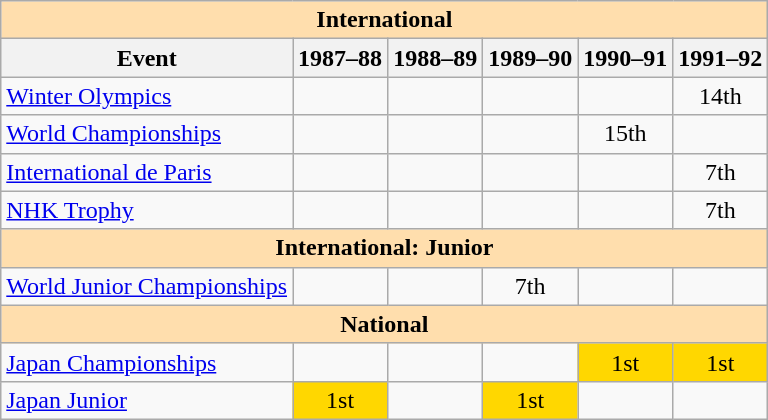<table class="wikitable" style="text-align:center">
<tr>
<th colspan="6" style="background-color: #ffdead; " align="center">International</th>
</tr>
<tr>
<th>Event</th>
<th>1987–88</th>
<th>1988–89</th>
<th>1989–90</th>
<th>1990–91</th>
<th>1991–92</th>
</tr>
<tr>
<td align=left><a href='#'>Winter Olympics</a></td>
<td></td>
<td></td>
<td></td>
<td></td>
<td>14th</td>
</tr>
<tr>
<td align=left><a href='#'>World Championships</a></td>
<td></td>
<td></td>
<td></td>
<td>15th</td>
<td></td>
</tr>
<tr>
<td align=left><a href='#'>International de Paris</a></td>
<td></td>
<td></td>
<td></td>
<td></td>
<td>7th</td>
</tr>
<tr>
<td align=left><a href='#'>NHK Trophy</a></td>
<td></td>
<td></td>
<td></td>
<td></td>
<td>7th</td>
</tr>
<tr>
<th colspan="6" style="background-color: #ffdead; " align="center">International: Junior</th>
</tr>
<tr>
<td align=left><a href='#'>World Junior Championships</a></td>
<td></td>
<td></td>
<td>7th</td>
<td></td>
<td></td>
</tr>
<tr>
<th colspan="6" style="background-color: #ffdead; " align="center">National</th>
</tr>
<tr>
<td align=left><a href='#'>Japan Championships</a></td>
<td></td>
<td></td>
<td></td>
<td bgcolor=gold>1st</td>
<td bgcolor=gold>1st</td>
</tr>
<tr>
<td align=left><a href='#'>Japan Junior</a></td>
<td bgcolor=gold>1st</td>
<td></td>
<td bgcolor=gold>1st</td>
<td></td>
<td></td>
</tr>
</table>
